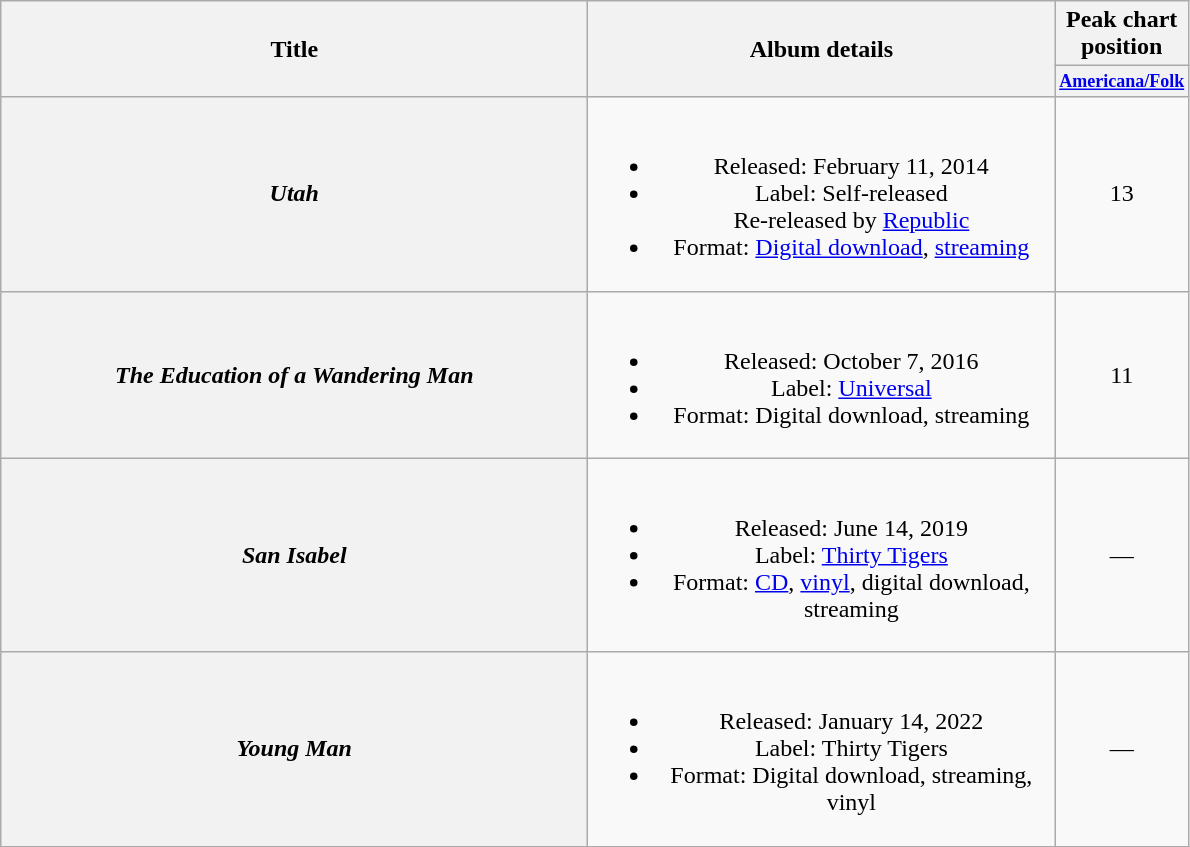<table class="wikitable plainrowheaders" style="text-align:center;" border="1">
<tr>
<th scope="col" rowspan="2" style="width:24em;">Title</th>
<th scope="col" rowspan="2" style="width:19em;">Album details</th>
<th scope="col" colspan="2">Peak chart position</th>
</tr>
<tr>
<th scope="col" style="width:3em;font-size:75%;"><a href='#'>Americana/Folk</a><br> </th>
</tr>
<tr>
<th scope="row"><em>Utah</em></th>
<td><br><ul><li>Released: February 11, 2014</li><li>Label: Self-released<br> Re-released by <a href='#'>Republic</a></li><li>Format: <a href='#'>Digital download</a>, <a href='#'>streaming</a></li></ul></td>
<td>13</td>
</tr>
<tr>
<th scope="row"><em>The Education of a Wandering Man</em></th>
<td><br><ul><li>Released: October 7, 2016</li><li>Label: <a href='#'>Universal</a></li><li>Format: Digital download, streaming</li></ul></td>
<td>11</td>
</tr>
<tr>
<th scope="row"><em>San Isabel</em></th>
<td><br><ul><li>Released: June 14, 2019</li><li>Label: <a href='#'>Thirty Tigers</a></li><li>Format: <a href='#'>CD</a>, <a href='#'>vinyl</a>, digital download, streaming</li></ul></td>
<td>—</td>
</tr>
<tr>
<th scope="row"><em>Young Man</em></th>
<td><br><ul><li>Released: January 14, 2022</li><li>Label: Thirty Tigers</li><li>Format: Digital download, streaming, vinyl</li></ul></td>
<td>—</td>
</tr>
</table>
